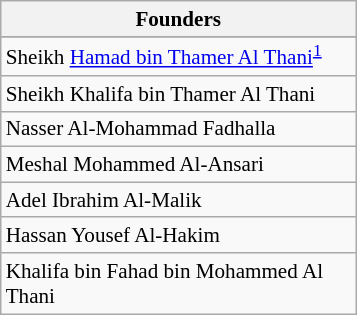<table class="wikitable collapsible collapsed" cellpadding="4" border=0 cellspacing="0" style="margin: 0.5em 1em 0.5em 0; LightSkyBlue: #f9f9f9; border: 0px #aaa solid; border-collapse: collapse; font-size: 88%;">
<tr>
<th width="230">Founders</th>
</tr>
<tr align=center>
</tr>
<tr>
</tr>
<tr>
<td> Sheikh <a href='#'>Hamad bin Thamer Al Thani</a><sup><a href='#'>1</a></sup></td>
</tr>
<tr>
<td> Sheikh Khalifa bin Thamer Al Thani</td>
</tr>
<tr>
<td> Nasser Al-Mohammad Fadhalla</td>
</tr>
<tr>
<td> Meshal Mohammed Al-Ansari</td>
</tr>
<tr>
<td> Adel Ibrahim Al-Malik</td>
</tr>
<tr>
<td> Hassan Yousef Al-Hakim</td>
</tr>
<tr>
<td> Khalifa bin Fahad bin Mohammed Al Thani</td>
</tr>
<tr>
</tr>
</table>
